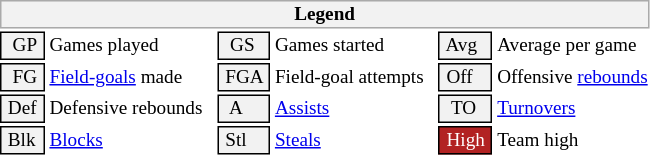<table class="toccolours" style="font-size: 80%; white-space: nowrap;">
<tr>
<th colspan="6" style="background-color: #F2F2F2; border: 1px solid #AAAAAA;">Legend</th>
</tr>
<tr>
<td style="background-color: #F2F2F2; border: 1px solid black;">  GP </td>
<td>Games played</td>
<td style="background-color: #F2F2F2; border: 1px solid black">  GS </td>
<td>Games started</td>
<td style="background-color: #F2F2F2; border: 1px solid black"> Avg </td>
<td>Average per game</td>
</tr>
<tr>
<td style="background-color: #F2F2F2; border: 1px solid black">  FG </td>
<td style="padding-right: 8px"><a href='#'>Field-goals</a> made</td>
<td style="background-color: #F2F2F2; border: 1px solid black"> FGA </td>
<td style="padding-right: 8px">Field-goal attempts</td>
<td style="background-color: #F2F2F2; border: 1px solid black;"> Off </td>
<td>Offensive <a href='#'>rebounds</a></td>
</tr>
<tr>
<td style="background-color: #F2F2F2; border: 1px solid black;"> Def </td>
<td style="padding-right: 8px">Defensive rebounds</td>
<td style="background-color: #F2F2F2; border: 1px solid black">  A </td>
<td style="padding-right: 8px"><a href='#'>Assists</a></td>
<td style="background-color: #F2F2F2; border: 1px solid black">  TO</td>
<td><a href='#'>Turnovers</a></td>
</tr>
<tr>
<td style="background-color: #F2F2F2; border: 1px solid black;"> Blk </td>
<td><a href='#'>Blocks</a></td>
<td style="background-color: #F2F2F2; border: 1px solid black"> Stl </td>
<td><a href='#'>Steals</a></td>
<td style="background:#B22222; color:#ffffff; border: 1px solid black"> High </td>
<td>Team high</td>
</tr>
<tr>
</tr>
</table>
